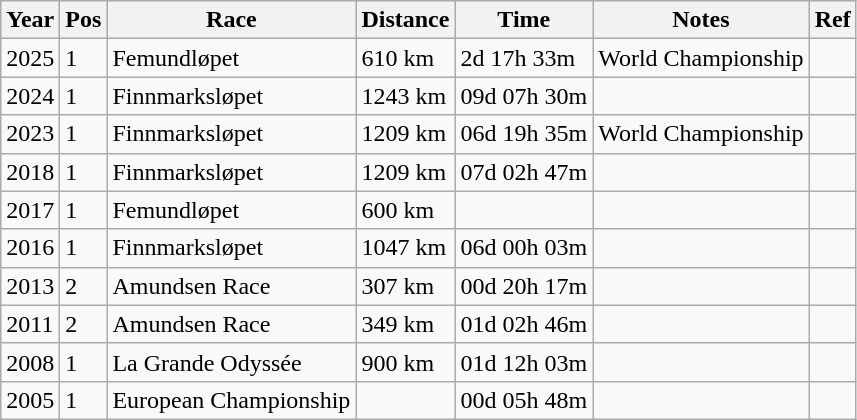<table class="wikitable">
<tr>
<th>Year</th>
<th>Pos</th>
<th>Race</th>
<th>Distance</th>
<th>Time</th>
<th>Notes</th>
<th>Ref</th>
</tr>
<tr>
<td>2025</td>
<td>1</td>
<td>Femundløpet</td>
<td>610 km</td>
<td>2d 17h 33m</td>
<td>World Championship</td>
<td></td>
</tr>
<tr>
<td>2024</td>
<td>1</td>
<td>Finnmarksløpet</td>
<td>1243 km</td>
<td>09d 07h 30m</td>
<td></td>
<td></td>
</tr>
<tr>
<td>2023</td>
<td>1</td>
<td>Finnmarksløpet</td>
<td>1209 km</td>
<td>06d 19h 35m</td>
<td>World Championship</td>
<td></td>
</tr>
<tr>
<td>2018</td>
<td>1</td>
<td>Finnmarksløpet</td>
<td>1209 km</td>
<td>07d 02h 47m</td>
<td></td>
<td></td>
</tr>
<tr>
<td>2017</td>
<td>1</td>
<td>Femundløpet</td>
<td>600 km</td>
<td></td>
<td></td>
<td></td>
</tr>
<tr>
<td>2016</td>
<td>1</td>
<td>Finnmarksløpet</td>
<td>1047 km</td>
<td>06d 00h 03m</td>
<td></td>
<td></td>
</tr>
<tr>
<td>2013</td>
<td>2</td>
<td>Amundsen Race</td>
<td>307 km</td>
<td>00d 20h 17m</td>
<td></td>
<td></td>
</tr>
<tr>
<td>2011</td>
<td>2</td>
<td>Amundsen Race</td>
<td>349 km</td>
<td>01d 02h 46m</td>
<td></td>
<td></td>
</tr>
<tr>
<td>2008</td>
<td>1</td>
<td>La Grande Odyssée</td>
<td>900 km</td>
<td>01d 12h 03m</td>
<td></td>
<td></td>
</tr>
<tr>
<td>2005</td>
<td>1</td>
<td>European Championship</td>
<td></td>
<td>00d 05h 48m</td>
<td></td>
<td></td>
</tr>
</table>
